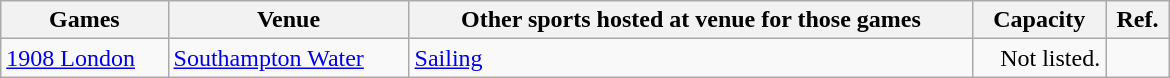<table class="wikitable sortable" width=780px>
<tr>
<th>Games</th>
<th>Venue</th>
<th>Other sports hosted at venue for those games</th>
<th>Capacity</th>
<th>Ref.</th>
</tr>
<tr>
<td><a href='#'>1908 London</a></td>
<td><a href='#'>Southampton Water</a></td>
<td><a href='#'>Sailing</a></td>
<td align="right">Not listed.</td>
<td align=center></td>
</tr>
</table>
